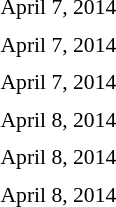<table style="font-size:90%">
<tr>
<td colspan=3>April 7, 2014</td>
</tr>
<tr>
<td width=150 align=right><strong></strong></td>
<td></td>
<td width=150></td>
</tr>
<tr>
<td colspan=3>April 7, 2014</td>
</tr>
<tr>
<td align=right><strong></strong></td>
<td></td>
<td></td>
</tr>
<tr>
<td colspan=3>April 7, 2014</td>
</tr>
<tr>
<td align=right><strong></strong></td>
<td></td>
<td></td>
</tr>
<tr>
<td colspan=3>April 8, 2014</td>
</tr>
<tr>
<td align=right><strong></strong></td>
<td></td>
<td></td>
</tr>
<tr>
<td colspan=3>April 8, 2014</td>
</tr>
<tr>
<td align=right><strong></strong></td>
<td></td>
<td></td>
</tr>
<tr>
<td colspan=3>April 8, 2014</td>
</tr>
<tr>
<td align=right><strong></strong></td>
<td></td>
<td></td>
</tr>
</table>
